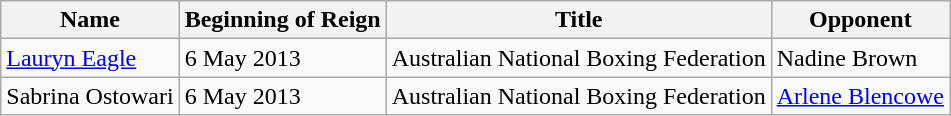<table class="wikitable">
<tr>
<th>Name</th>
<th>Beginning of Reign</th>
<th>Title</th>
<th>Opponent</th>
</tr>
<tr>
<td><a href='#'>Lauryn Eagle</a></td>
<td>6 May 2013</td>
<td>Australian National Boxing Federation</td>
<td>Nadine Brown</td>
</tr>
<tr>
<td>Sabrina Ostowari</td>
<td>6 May 2013</td>
<td>Australian National Boxing Federation</td>
<td><a href='#'>Arlene Blencowe</a></td>
</tr>
</table>
